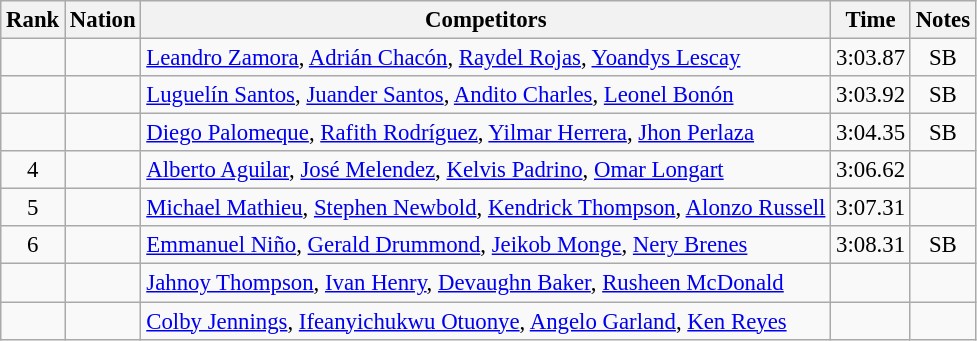<table class="wikitable sortable" style="text-align:center; font-size:95%">
<tr>
<th>Rank</th>
<th>Nation</th>
<th>Competitors</th>
<th>Time</th>
<th>Notes</th>
</tr>
<tr>
<td></td>
<td align=left></td>
<td align=left><a href='#'>Leandro Zamora</a>, <a href='#'>Adrián Chacón</a>, <a href='#'>Raydel Rojas</a>, <a href='#'>Yoandys Lescay</a></td>
<td>3:03.87</td>
<td>SB</td>
</tr>
<tr>
<td></td>
<td align=left></td>
<td align=left><a href='#'>Luguelín Santos</a>, <a href='#'>Juander Santos</a>, <a href='#'>Andito Charles</a>, <a href='#'>Leonel Bonón</a></td>
<td>3:03.92</td>
<td>SB</td>
</tr>
<tr>
<td></td>
<td align=left></td>
<td align=left><a href='#'>Diego Palomeque</a>, <a href='#'>Rafith Rodríguez</a>, <a href='#'>Yilmar Herrera</a>, <a href='#'>Jhon Perlaza</a></td>
<td>3:04.35</td>
<td>SB</td>
</tr>
<tr>
<td>4</td>
<td align=left></td>
<td align=left><a href='#'>Alberto Aguilar</a>, <a href='#'>José Melendez</a>, <a href='#'>Kelvis Padrino</a>, <a href='#'>Omar Longart</a></td>
<td>3:06.62</td>
<td></td>
</tr>
<tr>
<td>5</td>
<td align=left></td>
<td align=left><a href='#'>Michael Mathieu</a>, <a href='#'>Stephen Newbold</a>, <a href='#'>Kendrick Thompson</a>, <a href='#'>Alonzo Russell</a></td>
<td>3:07.31</td>
<td></td>
</tr>
<tr>
<td>6</td>
<td align=left></td>
<td align=left><a href='#'>Emmanuel Niño</a>, <a href='#'>Gerald Drummond</a>, <a href='#'>Jeikob Monge</a>, <a href='#'>Nery Brenes</a></td>
<td>3:08.31</td>
<td>SB</td>
</tr>
<tr>
<td></td>
<td align=left></td>
<td align=left><a href='#'>Jahnoy Thompson</a>, <a href='#'>Ivan Henry</a>, <a href='#'>Devaughn Baker</a>, <a href='#'>Rusheen McDonald</a></td>
<td></td>
<td></td>
</tr>
<tr>
<td></td>
<td align=left></td>
<td align=left><a href='#'>Colby Jennings</a>, <a href='#'>Ifeanyichukwu Otuonye</a>, <a href='#'>Angelo Garland</a>, <a href='#'>Ken Reyes</a></td>
<td></td>
<td></td>
</tr>
</table>
